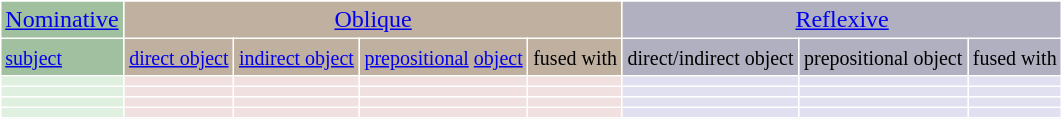<table cellpadding="3" rules="all" style="border:1px solid #fff; border-collapse:collapse; margin:auto;">
<tr>
<td style="background:#a0c0a0; text-align:center;"><a href='#'>Nominative</a></td>
<td colspan="4" style="background:#c0b0a0; text-align:center;"><a href='#'>Oblique</a></td>
<td colspan="3" style="background:#b0b0c0; text-align:center;"><a href='#'>Reflexive</a></td>
</tr>
<tr>
<td style="background:#a0c0a0;"><small><a href='#'>subject</a></small></td>
<td style="background:#c0b0a0;"><small><a href='#'>direct object</a></small></td>
<td style="background:#c0b0a0;"><small><a href='#'>indirect object</a></small></td>
<td style="background:#c0b0a0;"><small><a href='#'>prepositional</a> <a href='#'>object</a></small></td>
<td style="background:#c0b0a0;"><small>fused with </small></td>
<td style="background:#b0b0c0;"><small>direct/indirect object</small></td>
<td style="background:#b0b0c0;"><small>prepositional object</small></td>
<td style="background:#b0b0c0;"><small>fused with </small></td>
</tr>
<tr>
<td style="background:#e0f0e0;"></td>
<td style="background:#f0e0e0;"></td>
<td style="background:#f0e0e0;"></td>
<td style="background:#f0e0e0;"></td>
<td style="background:#f0e0e0;"></td>
<td style="background:#e0e0f0;"></td>
<td style="background:#e0e0f0;"></td>
<td style="background:#e0e0f0;"></td>
</tr>
<tr>
<td style="background:#e0f0e0;"></td>
<td style="background:#f0e0e0;"></td>
<td style="background:#f0e0e0;"></td>
<td style="background:#f0e0e0;"></td>
<td style="background:#f0e0e0;"></td>
<td style="background:#e0e0f0;"></td>
<td style="background:#e0e0f0;"></td>
<td style="background:#e0e0f0;"></td>
</tr>
<tr>
<td style="background:#e0f0e0;"></td>
<td style="background:#f0e0e0;"></td>
<td style="background:#f0e0e0;"></td>
<td style="background:#f0e0e0;"></td>
<td style="background:#f0e0e0;"></td>
<td style="background:#e0e0f0;"></td>
<td style="background:#e0e0f0;"></td>
<td style="background:#e0e0f0;"></td>
</tr>
<tr>
<td style="background:#e0f0e0;"></td>
<td style="background:#f0e0e0;"></td>
<td style="background:#f0e0e0;"></td>
<td style="background:#f0e0e0;"></td>
<td style="background:#f0e0e0;"></td>
<td style="background:#e0e0f0;"></td>
<td style="background:#e0e0f0;"></td>
<td style="background:#e0e0f0;"></td>
</tr>
</table>
